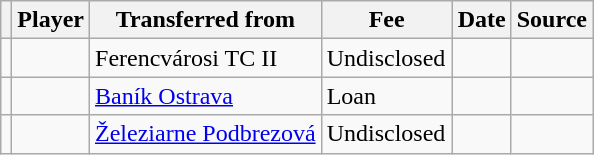<table class="wikitable plainrowheaders sortable">
<tr>
<th></th>
<th scope="col">Player</th>
<th>Transferred from</th>
<th style="width: 80px;">Fee</th>
<th scope="col">Date</th>
<th scope="col">Source</th>
</tr>
<tr>
<td align="center"></td>
<td> </td>
<td> Ferencvárosi TC II</td>
<td>Undisclosed</td>
<td></td>
<td></td>
</tr>
<tr>
<td align="center"></td>
<td> </td>
<td> <a href='#'>Baník Ostrava</a></td>
<td>Loan</td>
<td></td>
<td></td>
</tr>
<tr>
<td align="center"></td>
<td> </td>
<td> <a href='#'>Železiarne Podbrezová</a></td>
<td>Undisclosed</td>
<td></td>
<td></td>
</tr>
</table>
